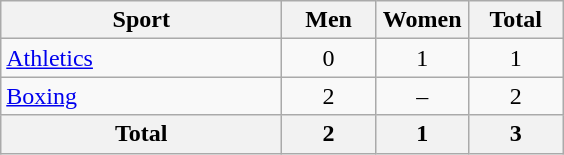<table class="wikitable sortable" style="text-align:center;">
<tr>
<th width=180>Sport</th>
<th width=55>Men</th>
<th width=55>Women</th>
<th width=55>Total</th>
</tr>
<tr>
<td align=left><a href='#'>Athletics</a></td>
<td>0</td>
<td>1</td>
<td>1</td>
</tr>
<tr>
<td align=left><a href='#'>Boxing</a></td>
<td>2</td>
<td>–</td>
<td>2</td>
</tr>
<tr>
<th>Total</th>
<th>2</th>
<th>1</th>
<th>3</th>
</tr>
</table>
